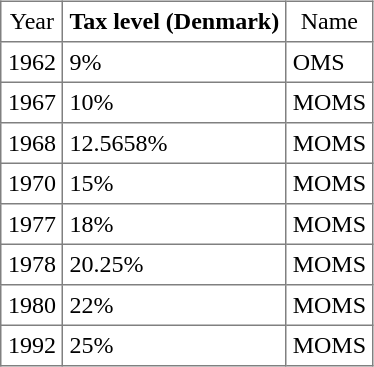<table class="toccolours" border="1" cellpadding="4" cellspacing="0" style="float:right; border-collapse:collapse; margin:1px;">
<tr style="text-align: Center;">
<td>Year</td>
<td><strong>Tax level (Denmark)</strong></td>
<td>Name</td>
</tr>
<tr>
<td>1962</td>
<td>9%</td>
<td>OMS</td>
</tr>
<tr>
<td>1967</td>
<td>10%</td>
<td>MOMS</td>
</tr>
<tr>
<td>1968</td>
<td>12.5658%</td>
<td>MOMS</td>
</tr>
<tr>
<td>1970</td>
<td>15%</td>
<td>MOMS</td>
</tr>
<tr>
<td>1977</td>
<td>18%</td>
<td>MOMS</td>
</tr>
<tr>
<td>1978</td>
<td>20.25%</td>
<td>MOMS</td>
</tr>
<tr>
<td>1980</td>
<td>22%</td>
<td>MOMS</td>
</tr>
<tr>
<td>1992</td>
<td>25%</td>
<td>MOMS</td>
</tr>
</table>
